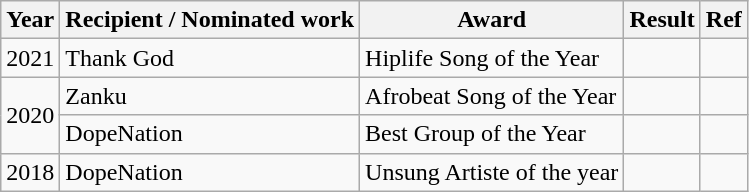<table class="wikitable">
<tr>
<th>Year</th>
<th>Recipient / Nominated work</th>
<th>Award</th>
<th>Result</th>
<th>Ref</th>
</tr>
<tr>
<td>2021</td>
<td>Thank God</td>
<td Hiplife Song of the Year>Hiplife Song of the Year</td>
<td></td>
<td></td>
</tr>
<tr>
<td rowspan="2">2020</td>
<td>Zanku</td>
<td Afrobeat Song of the Year>Afrobeat Song of the Year</td>
<td></td>
<td></td>
</tr>
<tr>
<td>DopeNation</td>
<td Best Group of the Year>Best Group of the Year</td>
<td></td>
<td></td>
</tr>
<tr>
<td>2018</td>
<td>DopeNation</td>
<td Unsung Artiste of the year>Unsung Artiste of the year</td>
<td></td>
<td></td>
</tr>
</table>
